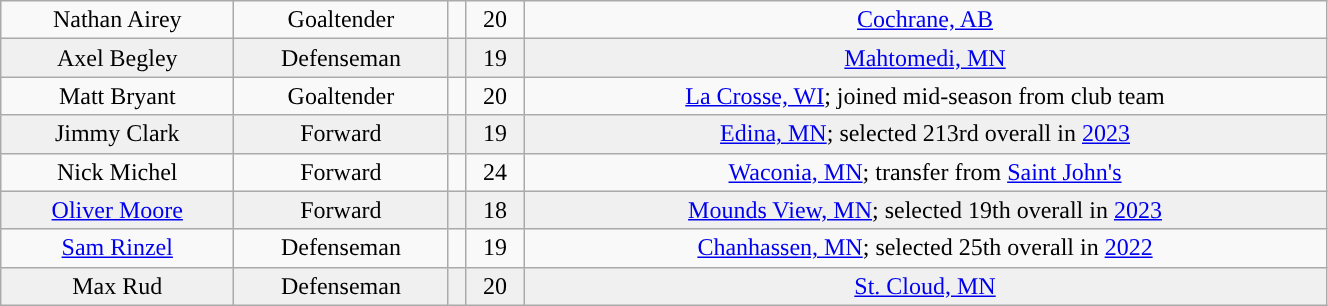<table class="wikitable" width="70%">
<tr align="center">
<td>Nathan Airey</td>
<td>Goaltender</td>
<td></td>
<td>20</td>
<td><a href='#'>Cochrane, AB</a></td>
</tr>
<tr align="center" bgcolor="f0f0f0">
<td>Axel Begley</td>
<td>Defenseman</td>
<td></td>
<td>19</td>
<td><a href='#'>Mahtomedi, MN</a></td>
</tr>
<tr align="center" bgcolor="">
<td>Matt Bryant</td>
<td>Goaltender</td>
<td></td>
<td>20</td>
<td><a href='#'>La Crosse, WI</a>; joined mid-season from club team</td>
</tr>
<tr align="center" bgcolor="f0f0f0">
<td>Jimmy Clark</td>
<td>Forward</td>
<td></td>
<td>19</td>
<td><a href='#'>Edina, MN</a>; selected 213rd overall in <a href='#'>2023</a></td>
</tr>
<tr align="center" bgcolor="">
<td>Nick Michel</td>
<td>Forward</td>
<td></td>
<td>24</td>
<td><a href='#'>Waconia, MN</a>; transfer from <a href='#'>Saint John's</a></td>
</tr>
<tr align="center" bgcolor="f0f0f0">
<td><a href='#'>Oliver Moore</a></td>
<td>Forward</td>
<td></td>
<td>18</td>
<td><a href='#'>Mounds View, MN</a>; selected 19th overall in <a href='#'>2023</a></td>
</tr>
<tr align="center" bgcolor="">
<td><a href='#'>Sam Rinzel</a></td>
<td>Defenseman</td>
<td></td>
<td>19</td>
<td><a href='#'>Chanhassen, MN</a>; selected 25th overall in <a href='#'>2022</a></td>
</tr>
<tr align="center" bgcolor="f0f0f0">
<td>Max Rud</td>
<td>Defenseman</td>
<td></td>
<td>20</td>
<td><a href='#'>St. Cloud, MN</a></td>
</tr>
</table>
